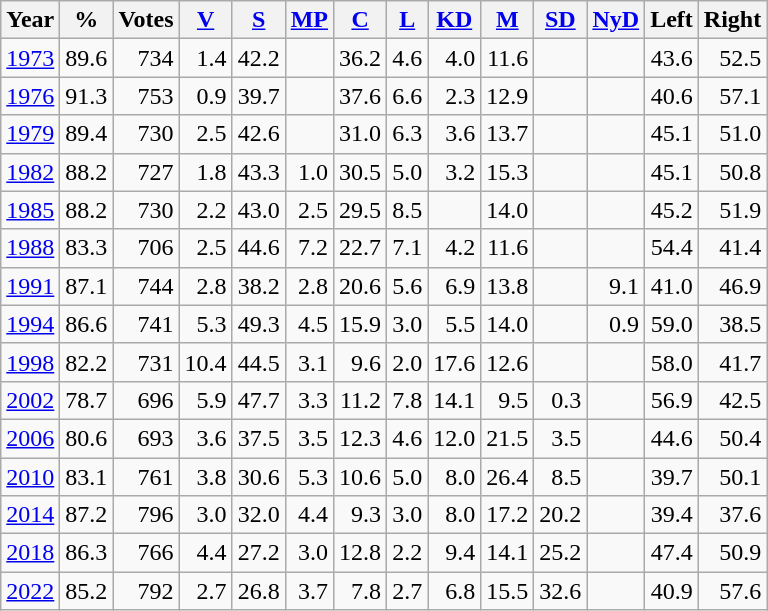<table class="wikitable sortable" style=text-align:right>
<tr>
<th>Year</th>
<th>%</th>
<th>Votes</th>
<th><a href='#'>V</a></th>
<th><a href='#'>S</a></th>
<th><a href='#'>MP</a></th>
<th><a href='#'>C</a></th>
<th><a href='#'>L</a></th>
<th><a href='#'>KD</a></th>
<th><a href='#'>M</a></th>
<th><a href='#'>SD</a></th>
<th><a href='#'>NyD</a></th>
<th>Left</th>
<th>Right</th>
</tr>
<tr>
<td align=left><a href='#'>1973</a></td>
<td>89.6</td>
<td>734</td>
<td>1.4</td>
<td>42.2</td>
<td></td>
<td>36.2</td>
<td>4.6</td>
<td>4.0</td>
<td>11.6</td>
<td></td>
<td></td>
<td>43.6</td>
<td>52.5</td>
</tr>
<tr>
<td align=left><a href='#'>1976</a></td>
<td>91.3</td>
<td>753</td>
<td>0.9</td>
<td>39.7</td>
<td></td>
<td>37.6</td>
<td>6.6</td>
<td>2.3</td>
<td>12.9</td>
<td></td>
<td></td>
<td>40.6</td>
<td>57.1</td>
</tr>
<tr>
<td align=left><a href='#'>1979</a></td>
<td>89.4</td>
<td>730</td>
<td>2.5</td>
<td>42.6</td>
<td></td>
<td>31.0</td>
<td>6.3</td>
<td>3.6</td>
<td>13.7</td>
<td></td>
<td></td>
<td>45.1</td>
<td>51.0</td>
</tr>
<tr>
<td align=left><a href='#'>1982</a></td>
<td>88.2</td>
<td>727</td>
<td>1.8</td>
<td>43.3</td>
<td>1.0</td>
<td>30.5</td>
<td>5.0</td>
<td>3.2</td>
<td>15.3</td>
<td></td>
<td></td>
<td>45.1</td>
<td>50.8</td>
</tr>
<tr>
<td align=left><a href='#'>1985</a></td>
<td>88.2</td>
<td>730</td>
<td>2.2</td>
<td>43.0</td>
<td>2.5</td>
<td>29.5</td>
<td>8.5</td>
<td></td>
<td>14.0</td>
<td></td>
<td></td>
<td>45.2</td>
<td>51.9</td>
</tr>
<tr>
<td align=left><a href='#'>1988</a></td>
<td>83.3</td>
<td>706</td>
<td>2.5</td>
<td>44.6</td>
<td>7.2</td>
<td>22.7</td>
<td>7.1</td>
<td>4.2</td>
<td>11.6</td>
<td></td>
<td></td>
<td>54.4</td>
<td>41.4</td>
</tr>
<tr>
<td align=left><a href='#'>1991</a></td>
<td>87.1</td>
<td>744</td>
<td>2.8</td>
<td>38.2</td>
<td>2.8</td>
<td>20.6</td>
<td>5.6</td>
<td>6.9</td>
<td>13.8</td>
<td></td>
<td>9.1</td>
<td>41.0</td>
<td>46.9</td>
</tr>
<tr>
<td align=left><a href='#'>1994</a></td>
<td>86.6</td>
<td>741</td>
<td>5.3</td>
<td>49.3</td>
<td>4.5</td>
<td>15.9</td>
<td>3.0</td>
<td>5.5</td>
<td>14.0</td>
<td></td>
<td>0.9</td>
<td>59.0</td>
<td>38.5</td>
</tr>
<tr>
<td align=left><a href='#'>1998</a></td>
<td>82.2</td>
<td>731</td>
<td>10.4</td>
<td>44.5</td>
<td>3.1</td>
<td>9.6</td>
<td>2.0</td>
<td>17.6</td>
<td>12.6</td>
<td></td>
<td></td>
<td>58.0</td>
<td>41.7</td>
</tr>
<tr>
<td align=left><a href='#'>2002</a></td>
<td>78.7</td>
<td>696</td>
<td>5.9</td>
<td>47.7</td>
<td>3.3</td>
<td>11.2</td>
<td>7.8</td>
<td>14.1</td>
<td>9.5</td>
<td>0.3</td>
<td></td>
<td>56.9</td>
<td>42.5</td>
</tr>
<tr>
<td align=left><a href='#'>2006</a></td>
<td>80.6</td>
<td>693</td>
<td>3.6</td>
<td>37.5</td>
<td>3.5</td>
<td>12.3</td>
<td>4.6</td>
<td>12.0</td>
<td>21.5</td>
<td>3.5</td>
<td></td>
<td>44.6</td>
<td>50.4</td>
</tr>
<tr>
<td align=left><a href='#'>2010</a></td>
<td>83.1</td>
<td>761</td>
<td>3.8</td>
<td>30.6</td>
<td>5.3</td>
<td>10.6</td>
<td>5.0</td>
<td>8.0</td>
<td>26.4</td>
<td>8.5</td>
<td></td>
<td>39.7</td>
<td>50.1</td>
</tr>
<tr>
<td align=left><a href='#'>2014</a></td>
<td>87.2</td>
<td>796</td>
<td>3.0</td>
<td>32.0</td>
<td>4.4</td>
<td>9.3</td>
<td>3.0</td>
<td>8.0</td>
<td>17.2</td>
<td>20.2</td>
<td></td>
<td>39.4</td>
<td>37.6</td>
</tr>
<tr>
<td align=left><a href='#'>2018</a></td>
<td>86.3</td>
<td>766</td>
<td>4.4</td>
<td>27.2</td>
<td>3.0</td>
<td>12.8</td>
<td>2.2</td>
<td>9.4</td>
<td>14.1</td>
<td>25.2</td>
<td></td>
<td>47.4</td>
<td>50.9</td>
</tr>
<tr>
<td aligne=left><a href='#'>2022</a></td>
<td>85.2</td>
<td>792</td>
<td>2.7</td>
<td>26.8</td>
<td>3.7</td>
<td>7.8</td>
<td>2.7</td>
<td>6.8</td>
<td>15.5</td>
<td>32.6</td>
<td></td>
<td>40.9</td>
<td>57.6</td>
</tr>
</table>
